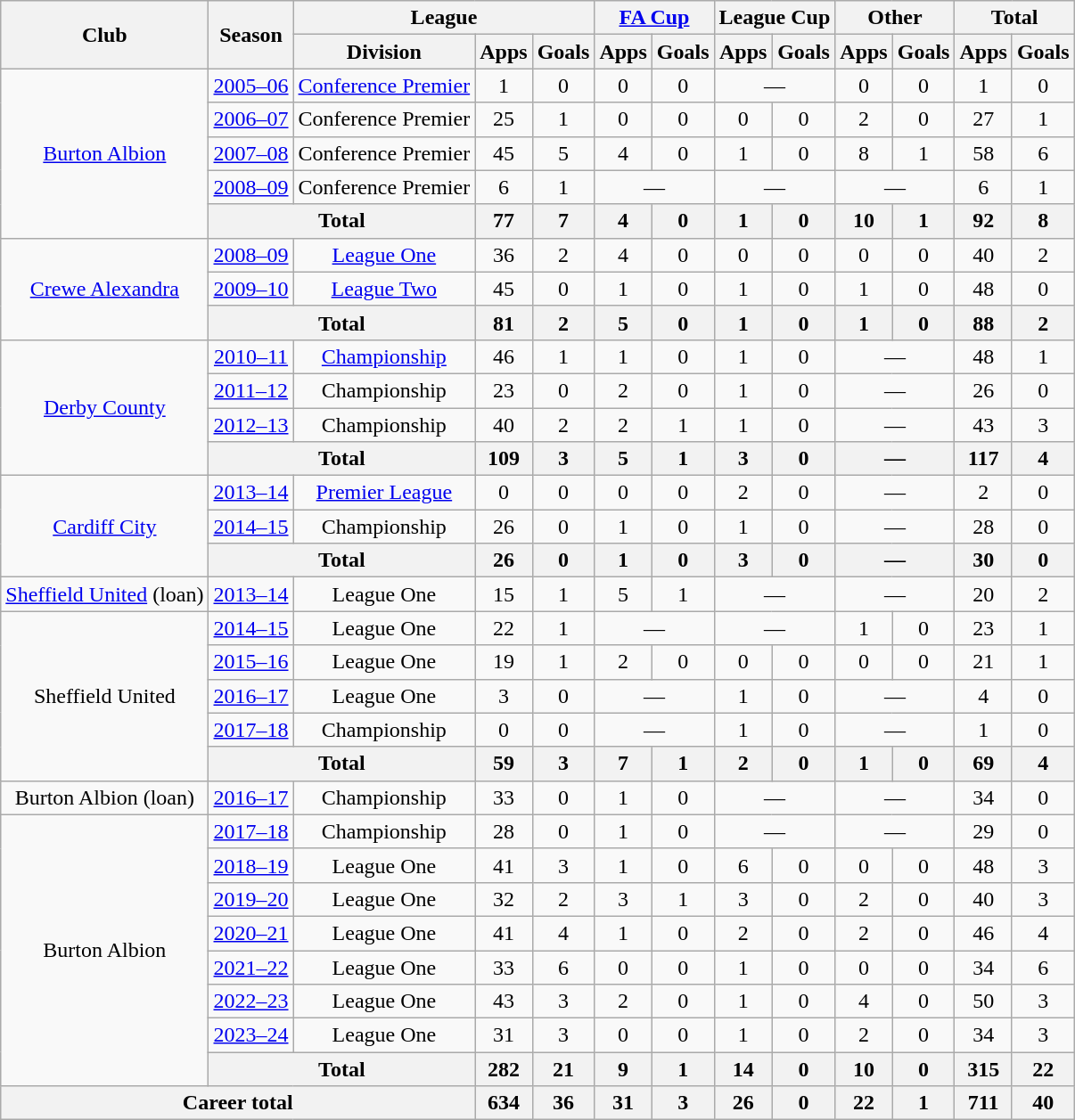<table class="wikitable" style=text-align:center>
<tr>
<th rowspan=2>Club</th>
<th rowspan=2>Season</th>
<th colspan=3>League</th>
<th colspan=2><a href='#'>FA Cup</a></th>
<th colspan=2>League Cup</th>
<th colspan=2>Other</th>
<th colspan=2>Total</th>
</tr>
<tr>
<th>Division</th>
<th>Apps</th>
<th>Goals</th>
<th>Apps</th>
<th>Goals</th>
<th>Apps</th>
<th>Goals</th>
<th>Apps</th>
<th>Goals</th>
<th>Apps</th>
<th>Goals</th>
</tr>
<tr>
<td rowspan=5><a href='#'>Burton Albion</a></td>
<td><a href='#'>2005–06</a></td>
<td><a href='#'>Conference Premier</a></td>
<td>1</td>
<td>0</td>
<td>0</td>
<td>0</td>
<td colspan=2>—</td>
<td>0</td>
<td>0</td>
<td>1</td>
<td>0</td>
</tr>
<tr>
<td><a href='#'>2006–07</a></td>
<td>Conference Premier</td>
<td>25</td>
<td>1</td>
<td>0</td>
<td>0</td>
<td>0</td>
<td>0</td>
<td>2</td>
<td>0</td>
<td>27</td>
<td>1</td>
</tr>
<tr>
<td><a href='#'>2007–08</a></td>
<td>Conference Premier</td>
<td>45</td>
<td>5</td>
<td>4</td>
<td>0</td>
<td>1</td>
<td>0</td>
<td>8</td>
<td>1</td>
<td>58</td>
<td>6</td>
</tr>
<tr>
<td><a href='#'>2008–09</a></td>
<td>Conference Premier</td>
<td>6</td>
<td>1</td>
<td colspan=2>—</td>
<td colspan=2>—</td>
<td colspan=2>—</td>
<td>6</td>
<td>1</td>
</tr>
<tr>
<th colspan=2>Total</th>
<th>77</th>
<th>7</th>
<th>4</th>
<th>0</th>
<th>1</th>
<th>0</th>
<th>10</th>
<th>1</th>
<th>92</th>
<th>8</th>
</tr>
<tr>
<td rowspan=3><a href='#'>Crewe Alexandra</a></td>
<td><a href='#'>2008–09</a></td>
<td><a href='#'>League One</a></td>
<td>36</td>
<td>2</td>
<td>4</td>
<td>0</td>
<td>0</td>
<td>0</td>
<td>0</td>
<td>0</td>
<td>40</td>
<td>2</td>
</tr>
<tr>
<td><a href='#'>2009–10</a></td>
<td><a href='#'>League Two</a></td>
<td>45</td>
<td>0</td>
<td>1</td>
<td>0</td>
<td>1</td>
<td>0</td>
<td>1</td>
<td>0</td>
<td>48</td>
<td>0</td>
</tr>
<tr>
<th colspan=2>Total</th>
<th>81</th>
<th>2</th>
<th>5</th>
<th>0</th>
<th>1</th>
<th>0</th>
<th>1</th>
<th>0</th>
<th>88</th>
<th>2</th>
</tr>
<tr>
<td rowspan=4><a href='#'>Derby County</a></td>
<td><a href='#'>2010–11</a></td>
<td><a href='#'>Championship</a></td>
<td>46</td>
<td>1</td>
<td>1</td>
<td>0</td>
<td>1</td>
<td>0</td>
<td colspan=2>—</td>
<td>48</td>
<td>1</td>
</tr>
<tr>
<td><a href='#'>2011–12</a></td>
<td>Championship</td>
<td>23</td>
<td>0</td>
<td>2</td>
<td>0</td>
<td>1</td>
<td>0</td>
<td colspan=2>—</td>
<td>26</td>
<td>0</td>
</tr>
<tr>
<td><a href='#'>2012–13</a></td>
<td>Championship</td>
<td>40</td>
<td>2</td>
<td>2</td>
<td>1</td>
<td>1</td>
<td>0</td>
<td colspan=2>—</td>
<td>43</td>
<td>3</td>
</tr>
<tr>
<th colspan=2>Total</th>
<th>109</th>
<th>3</th>
<th>5</th>
<th>1</th>
<th>3</th>
<th>0</th>
<th colspan=2>—</th>
<th>117</th>
<th>4</th>
</tr>
<tr>
<td rowspan=3><a href='#'>Cardiff City</a></td>
<td><a href='#'>2013–14</a></td>
<td><a href='#'>Premier League</a></td>
<td>0</td>
<td>0</td>
<td>0</td>
<td>0</td>
<td>2</td>
<td>0</td>
<td colspan=2>—</td>
<td>2</td>
<td>0</td>
</tr>
<tr>
<td><a href='#'>2014–15</a></td>
<td>Championship</td>
<td>26</td>
<td>0</td>
<td>1</td>
<td>0</td>
<td>1</td>
<td>0</td>
<td colspan=2>—</td>
<td>28</td>
<td>0</td>
</tr>
<tr>
<th colspan=2>Total</th>
<th>26</th>
<th>0</th>
<th>1</th>
<th>0</th>
<th>3</th>
<th>0</th>
<th colspan=2>—</th>
<th>30</th>
<th>0</th>
</tr>
<tr>
<td><a href='#'>Sheffield United</a> (loan)</td>
<td><a href='#'>2013–14</a></td>
<td>League One</td>
<td>15</td>
<td>1</td>
<td>5</td>
<td>1</td>
<td colspan=2>—</td>
<td colspan=2>—</td>
<td>20</td>
<td>2</td>
</tr>
<tr>
<td rowspan=5>Sheffield United</td>
<td><a href='#'>2014–15</a></td>
<td>League One</td>
<td>22</td>
<td>1</td>
<td colspan=2>—</td>
<td colspan=2>—</td>
<td>1</td>
<td>0</td>
<td>23</td>
<td>1</td>
</tr>
<tr>
<td><a href='#'>2015–16</a></td>
<td>League One</td>
<td>19</td>
<td>1</td>
<td>2</td>
<td>0</td>
<td>0</td>
<td>0</td>
<td>0</td>
<td>0</td>
<td>21</td>
<td>1</td>
</tr>
<tr>
<td><a href='#'>2016–17</a></td>
<td>League One</td>
<td>3</td>
<td>0</td>
<td colspan=2>—</td>
<td>1</td>
<td>0</td>
<td colspan=2>—</td>
<td>4</td>
<td>0</td>
</tr>
<tr>
<td><a href='#'>2017–18</a></td>
<td>Championship</td>
<td>0</td>
<td>0</td>
<td colspan=2>—</td>
<td>1</td>
<td>0</td>
<td colspan=2>—</td>
<td>1</td>
<td>0</td>
</tr>
<tr>
<th colspan=2>Total</th>
<th>59</th>
<th>3</th>
<th>7</th>
<th>1</th>
<th>2</th>
<th>0</th>
<th>1</th>
<th>0</th>
<th>69</th>
<th>4</th>
</tr>
<tr>
<td>Burton Albion (loan)</td>
<td><a href='#'>2016–17</a></td>
<td>Championship</td>
<td>33</td>
<td>0</td>
<td>1</td>
<td>0</td>
<td colspan=2>—</td>
<td colspan=2>—</td>
<td>34</td>
<td>0</td>
</tr>
<tr>
<td rowspan=8>Burton Albion</td>
<td><a href='#'>2017–18</a></td>
<td>Championship</td>
<td>28</td>
<td>0</td>
<td>1</td>
<td>0</td>
<td colspan=2>—</td>
<td colspan=2>—</td>
<td>29</td>
<td>0</td>
</tr>
<tr>
<td><a href='#'>2018–19</a></td>
<td>League One</td>
<td>41</td>
<td>3</td>
<td>1</td>
<td>0</td>
<td>6</td>
<td>0</td>
<td>0</td>
<td>0</td>
<td>48</td>
<td>3</td>
</tr>
<tr>
<td><a href='#'>2019–20</a></td>
<td>League One</td>
<td>32</td>
<td>2</td>
<td>3</td>
<td>1</td>
<td>3</td>
<td>0</td>
<td>2</td>
<td>0</td>
<td>40</td>
<td>3</td>
</tr>
<tr>
<td><a href='#'>2020–21</a></td>
<td>League One</td>
<td>41</td>
<td>4</td>
<td>1</td>
<td>0</td>
<td>2</td>
<td>0</td>
<td>2</td>
<td>0</td>
<td>46</td>
<td>4</td>
</tr>
<tr>
<td><a href='#'>2021–22</a></td>
<td>League One</td>
<td>33</td>
<td>6</td>
<td>0</td>
<td>0</td>
<td>1</td>
<td>0</td>
<td>0</td>
<td>0</td>
<td>34</td>
<td>6</td>
</tr>
<tr>
<td><a href='#'>2022–23</a></td>
<td>League One</td>
<td>43</td>
<td>3</td>
<td>2</td>
<td>0</td>
<td>1</td>
<td>0</td>
<td>4</td>
<td>0</td>
<td>50</td>
<td>3</td>
</tr>
<tr>
<td><a href='#'>2023–24</a></td>
<td>League One</td>
<td>31</td>
<td>3</td>
<td>0</td>
<td>0</td>
<td>1</td>
<td>0</td>
<td>2</td>
<td>0</td>
<td>34</td>
<td>3</td>
</tr>
<tr>
<th colspan=2>Total</th>
<th>282</th>
<th>21</th>
<th>9</th>
<th>1</th>
<th>14</th>
<th>0</th>
<th>10</th>
<th>0</th>
<th>315</th>
<th>22</th>
</tr>
<tr>
<th colspan=3>Career total</th>
<th>634</th>
<th>36</th>
<th>31</th>
<th>3</th>
<th>26</th>
<th>0</th>
<th>22</th>
<th>1</th>
<th>711</th>
<th>40</th>
</tr>
</table>
